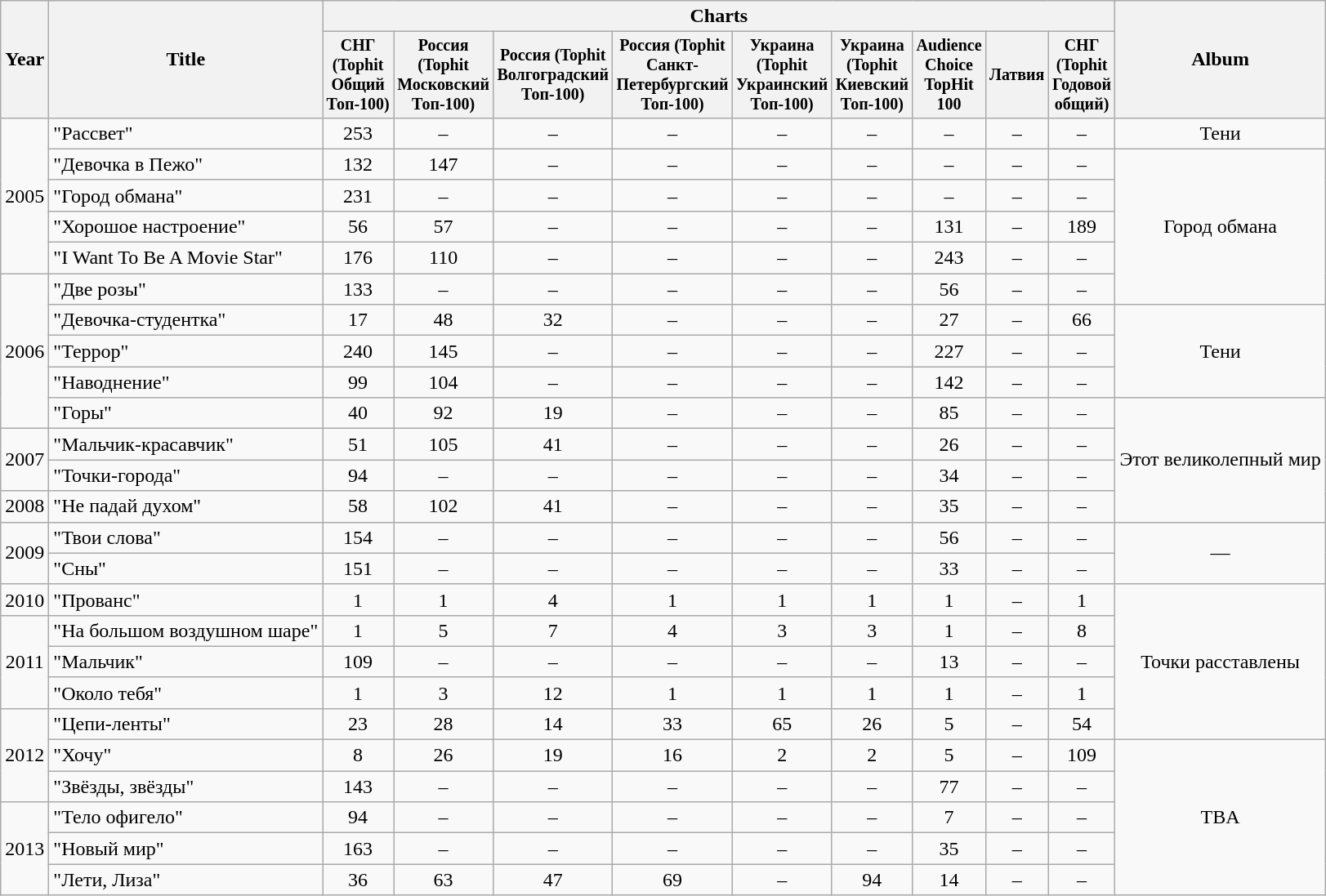<table class=wikitable style=text-align:center;>
<tr>
<th rowspan=2>Year</th>
<th rowspan=2>Title</th>
<th colspan=9>Charts</th>
<th rowspan=2>Album</th>
</tr>
<tr style=font-size:smaller;>
<th width=45>СНГ (Tophit Общий Топ-100)</th>
<th width=45>Россия (Tophit Московский Топ-100)</th>
<th width=45>Россия (Tophit Волгоградский Топ-100)</th>
<th width=45>Россия (Tophit Санкт-Петербургский Топ-100)</th>
<th width=45>Украина (Tophit Украинский Топ-100)</th>
<th width=45>Украина (Tophit Киевский Топ-100)</th>
<th width=45>Audience Choice TopHit 100</th>
<th width=45>Латвия</th>
<th width=45>СНГ (Tophit Годовой общий)</th>
</tr>
<tr>
<td rowspan=5>2005</td>
<td align=left>"Рассвет"</td>
<td>253</td>
<td>–</td>
<td>–</td>
<td>–</td>
<td>–</td>
<td>–</td>
<td>–</td>
<td>–</td>
<td>–</td>
<td align=center rowspan="1">Тени</td>
</tr>
<tr>
<td align=left>"Девочка в Пежо"</td>
<td>132</td>
<td>147</td>
<td>–</td>
<td>–</td>
<td>–</td>
<td>–</td>
<td>–</td>
<td>–</td>
<td>–</td>
<td align=center rowspan="5">Город обмана</td>
</tr>
<tr>
<td align=left>"Город обмана"</td>
<td>231</td>
<td>–</td>
<td>–</td>
<td>–</td>
<td>–</td>
<td>–</td>
<td>–</td>
<td>–</td>
<td>–</td>
</tr>
<tr>
<td align=left>"Хорошое настроение"</td>
<td>56</td>
<td>57</td>
<td>–</td>
<td>–</td>
<td>–</td>
<td>–</td>
<td>131</td>
<td>–</td>
<td>189</td>
</tr>
<tr>
<td align=left>"I Want To Be A Movie Star"</td>
<td>176</td>
<td>110</td>
<td>–</td>
<td>–</td>
<td>–</td>
<td>–</td>
<td>243</td>
<td>–</td>
<td>–</td>
</tr>
<tr>
<td rowspan=5>2006</td>
<td align=left>"Две розы"</td>
<td>133</td>
<td>–</td>
<td>–</td>
<td>–</td>
<td>–</td>
<td>–</td>
<td>56</td>
<td>–</td>
<td>–</td>
</tr>
<tr>
<td align=left>"Девочка-студентка"</td>
<td>17</td>
<td>48</td>
<td>32</td>
<td>–</td>
<td>–</td>
<td>–</td>
<td>27</td>
<td>–</td>
<td>66</td>
<td align=center rowspan="3">Тени</td>
</tr>
<tr>
<td align=left>"Террор"</td>
<td>240</td>
<td>145</td>
<td>–</td>
<td>–</td>
<td>–</td>
<td>–</td>
<td>227</td>
<td>–</td>
<td>–</td>
</tr>
<tr>
<td align=left>"Наводнение"</td>
<td>99</td>
<td>104</td>
<td>–</td>
<td>–</td>
<td>–</td>
<td>–</td>
<td>142</td>
<td>–</td>
<td>–</td>
</tr>
<tr>
<td align=left>"Горы"</td>
<td>40</td>
<td>92</td>
<td>19</td>
<td>–</td>
<td>–</td>
<td>–</td>
<td>85</td>
<td>–</td>
<td>–</td>
<td align=center rowspan="4">Этот великолепный мир</td>
</tr>
<tr>
<td rowspan=2>2007</td>
<td align=left>"Мальчик-красавчик"</td>
<td>51</td>
<td>105</td>
<td>41</td>
<td>–</td>
<td>–</td>
<td>–</td>
<td>26</td>
<td>–</td>
<td>–</td>
</tr>
<tr>
<td align=left>"Точки-города"</td>
<td>94</td>
<td>–</td>
<td>–</td>
<td>–</td>
<td>–</td>
<td>–</td>
<td>34</td>
<td>–</td>
<td>–</td>
</tr>
<tr>
<td rowspan=1>2008</td>
<td align=left>"Не падай духом"</td>
<td>58</td>
<td>102</td>
<td>41</td>
<td>–</td>
<td>–</td>
<td>–</td>
<td>35</td>
<td>–</td>
<td>–</td>
</tr>
<tr>
<td rowspan=2>2009</td>
<td align=left>"Твои слова"</td>
<td>154</td>
<td>–</td>
<td>–</td>
<td>–</td>
<td>–</td>
<td>–</td>
<td>56</td>
<td>–</td>
<td>–</td>
<td align=center rowspan="2">—</td>
</tr>
<tr>
<td align=left>"Сны"</td>
<td>151</td>
<td>–</td>
<td>–</td>
<td>–</td>
<td>–</td>
<td>–</td>
<td>33</td>
<td>–</td>
<td>–</td>
</tr>
<tr>
<td rowspan=1>2010</td>
<td align=left>"Прованс"</td>
<td>1</td>
<td>1</td>
<td>4</td>
<td>1</td>
<td>1</td>
<td>1</td>
<td>1</td>
<td>–</td>
<td>1</td>
<td align=center rowspan="5">Точки расставлены</td>
</tr>
<tr>
<td rowspan=3>2011</td>
<td align=left>"На большом воздушном шаре"</td>
<td>1</td>
<td>5</td>
<td>7</td>
<td>4</td>
<td>3</td>
<td>3</td>
<td>1</td>
<td>–</td>
<td>8</td>
</tr>
<tr>
<td align=left>"Мальчик"</td>
<td>109</td>
<td>–</td>
<td>–</td>
<td>–</td>
<td>–</td>
<td>–</td>
<td>13</td>
<td>–</td>
<td>–</td>
</tr>
<tr>
<td align=left>"Около тебя"</td>
<td>1</td>
<td>3</td>
<td>12</td>
<td>1</td>
<td>1</td>
<td>1</td>
<td>1</td>
<td>–</td>
<td>1</td>
</tr>
<tr>
<td rowspan=3>2012</td>
<td align=left>"Цепи-ленты"</td>
<td>23</td>
<td>28</td>
<td>14</td>
<td>33</td>
<td>65</td>
<td>26</td>
<td>5</td>
<td>–</td>
<td>54</td>
</tr>
<tr>
<td align=left>"Хочу"</td>
<td>8</td>
<td>26</td>
<td>19</td>
<td>16</td>
<td>2</td>
<td>2</td>
<td>5</td>
<td>–</td>
<td>109</td>
<td align=center rowspan="5">TBA</td>
</tr>
<tr>
<td align=left>"Звёзды, звёзды"</td>
<td>143</td>
<td>–</td>
<td>–</td>
<td>–</td>
<td>–</td>
<td>–</td>
<td>77</td>
<td>–</td>
<td>–</td>
</tr>
<tr>
<td rowspan=3>2013</td>
<td align=left>"Тело офигело"</td>
<td>94</td>
<td>–</td>
<td>–</td>
<td>–</td>
<td>–</td>
<td>–</td>
<td>7</td>
<td>–</td>
<td>–</td>
</tr>
<tr>
<td align=left>"Новый мир"</td>
<td>163</td>
<td>–</td>
<td>–</td>
<td>–</td>
<td>–</td>
<td>–</td>
<td>35</td>
<td>–</td>
<td>–</td>
</tr>
<tr>
<td align=left>"Лети, Лиза"</td>
<td>36</td>
<td>63</td>
<td>47</td>
<td>69</td>
<td>–</td>
<td>94</td>
<td>14</td>
<td>–</td>
<td>–</td>
</tr>
</table>
